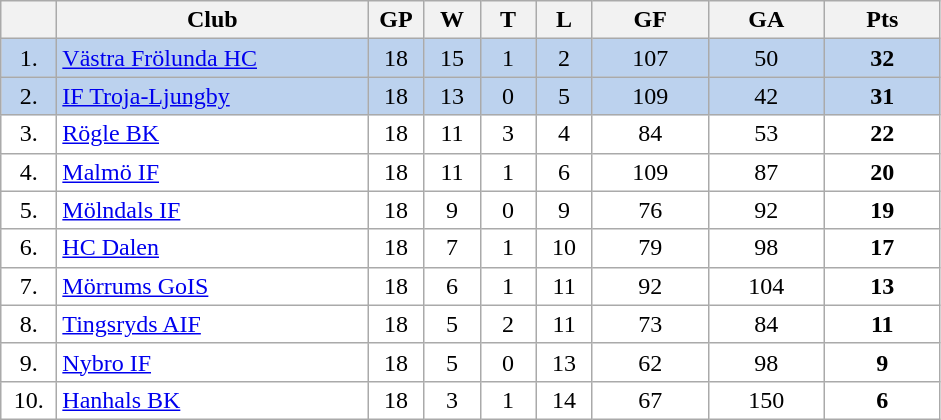<table class="wikitable">
<tr>
<th width="30"></th>
<th width="200">Club</th>
<th width="30">GP</th>
<th width="30">W</th>
<th width="30">T</th>
<th width="30">L</th>
<th width="70">GF</th>
<th width="70">GA</th>
<th width="70">Pts</th>
</tr>
<tr bgcolor="#BCD2EE" align="center">
<td>1.</td>
<td align="left"><a href='#'>Västra Frölunda HC</a></td>
<td>18</td>
<td>15</td>
<td>1</td>
<td>2</td>
<td>107</td>
<td>50</td>
<td><strong>32</strong></td>
</tr>
<tr bgcolor="#BCD2EE" align="center">
<td>2.</td>
<td align="left"><a href='#'>IF Troja-Ljungby</a></td>
<td>18</td>
<td>13</td>
<td>0</td>
<td>5</td>
<td>109</td>
<td>42</td>
<td><strong>31</strong></td>
</tr>
<tr bgcolor="#FFFFFF" align="center">
<td>3.</td>
<td align="left"><a href='#'>Rögle BK</a></td>
<td>18</td>
<td>11</td>
<td>3</td>
<td>4</td>
<td>84</td>
<td>53</td>
<td><strong>22</strong></td>
</tr>
<tr bgcolor="#FFFFFF" align="center">
<td>4.</td>
<td align="left"><a href='#'>Malmö IF</a></td>
<td>18</td>
<td>11</td>
<td>1</td>
<td>6</td>
<td>109</td>
<td>87</td>
<td><strong>20</strong></td>
</tr>
<tr bgcolor="#FFFFFF" align="center">
<td>5.</td>
<td align="left"><a href='#'>Mölndals IF</a></td>
<td>18</td>
<td>9</td>
<td>0</td>
<td>9</td>
<td>76</td>
<td>92</td>
<td><strong>19</strong></td>
</tr>
<tr bgcolor="#FFFFFF" align="center">
<td>6.</td>
<td align="left"><a href='#'>HC Dalen</a></td>
<td>18</td>
<td>7</td>
<td>1</td>
<td>10</td>
<td>79</td>
<td>98</td>
<td><strong>17</strong></td>
</tr>
<tr bgcolor="#FFFFFF" align="center">
<td>7.</td>
<td align="left"><a href='#'>Mörrums GoIS</a></td>
<td>18</td>
<td>6</td>
<td>1</td>
<td>11</td>
<td>92</td>
<td>104</td>
<td><strong>13</strong></td>
</tr>
<tr bgcolor="#FFFFFF" align="center">
<td>8.</td>
<td align="left"><a href='#'>Tingsryds AIF</a></td>
<td>18</td>
<td>5</td>
<td>2</td>
<td>11</td>
<td>73</td>
<td>84</td>
<td><strong>11</strong></td>
</tr>
<tr bgcolor="#FFFFFF" align="center">
<td>9.</td>
<td align="left"><a href='#'>Nybro IF</a></td>
<td>18</td>
<td>5</td>
<td>0</td>
<td>13</td>
<td>62</td>
<td>98</td>
<td><strong>9</strong></td>
</tr>
<tr bgcolor="#FFFFFF" align="center">
<td>10.</td>
<td align="left"><a href='#'>Hanhals BK</a></td>
<td>18</td>
<td>3</td>
<td>1</td>
<td>14</td>
<td>67</td>
<td>150</td>
<td><strong>6</strong></td>
</tr>
</table>
